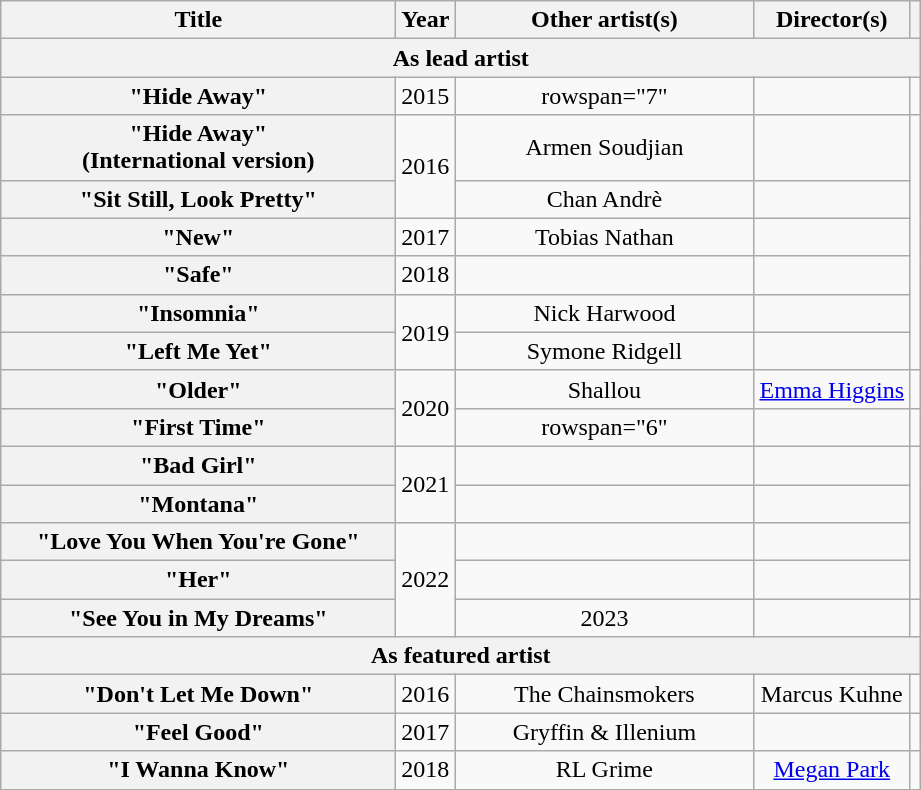<table class="wikitable plainrowheaders" style="text-align:center;">
<tr>
<th scope="col" style="width:16em;">Title</th>
<th scope="col">Year</th>
<th scope="col" style="width:12em;">Other artist(s)</th>
<th scope="col">Director(s)</th>
<th scope="col"></th>
</tr>
<tr>
<th scope="col" colspan="5">As lead artist</th>
</tr>
<tr>
<th scope="row">"Hide Away"</th>
<td>2015</td>
<td>rowspan="7" </td>
<td></td>
<td></td>
</tr>
<tr>
<th scope="row">"Hide Away"<br><span>(International version)</span></th>
<td rowspan="2">2016</td>
<td>Armen Soudjian</td>
<td></td>
</tr>
<tr>
<th scope="row">"Sit Still, Look Pretty"</th>
<td>Chan Andrè</td>
<td></td>
</tr>
<tr>
<th scope="row">"New"</th>
<td>2017</td>
<td>Tobias Nathan</td>
<td></td>
</tr>
<tr>
<th scope="row">"Safe"</th>
<td>2018</td>
<td></td>
<td></td>
</tr>
<tr>
<th scope="row">"Insomnia"</th>
<td rowspan=2>2019</td>
<td>Nick Harwood</td>
<td></td>
</tr>
<tr>
<th scope="row">"Left Me Yet"</th>
<td>Symone Ridgell</td>
<td></td>
</tr>
<tr>
<th scope="row">"Older"</th>
<td rowspan="2">2020</td>
<td>Shallou</td>
<td><a href='#'>Emma Higgins</a></td>
<td></td>
</tr>
<tr>
<th scope="row">"First Time"</th>
<td>rowspan="6" </td>
<td></td>
<td></td>
</tr>
<tr>
<th scope="row">"Bad Girl"</th>
<td rowspan="2">2021</td>
<td></td>
<td></td>
</tr>
<tr>
<th scope="row">"Montana"</th>
<td></td>
<td></td>
</tr>
<tr>
<th scope="row">"Love You When You're Gone"</th>
<td rowspan="3">2022</td>
<td></td>
<td></td>
</tr>
<tr>
<th scope="row">"Her"</th>
<td></td>
<td></td>
</tr>
<tr>
<th scope="row">"See You in My Dreams"</th>
<td rowspan="1">2023</td>
<td></td>
<td></td>
</tr>
<tr>
<th scope="col" colspan="5">As featured artist</th>
</tr>
<tr>
<th scope="row">"Don't Let Me Down"</th>
<td>2016</td>
<td>The Chainsmokers</td>
<td>Marcus Kuhne</td>
<td></td>
</tr>
<tr>
<th scope="row">"Feel Good"</th>
<td>2017</td>
<td>Gryffin & Illenium</td>
<td></td>
<td></td>
</tr>
<tr>
<th scope="row">"I Wanna Know"</th>
<td>2018</td>
<td>RL Grime</td>
<td><a href='#'>Megan Park</a></td>
<td></td>
</tr>
</table>
